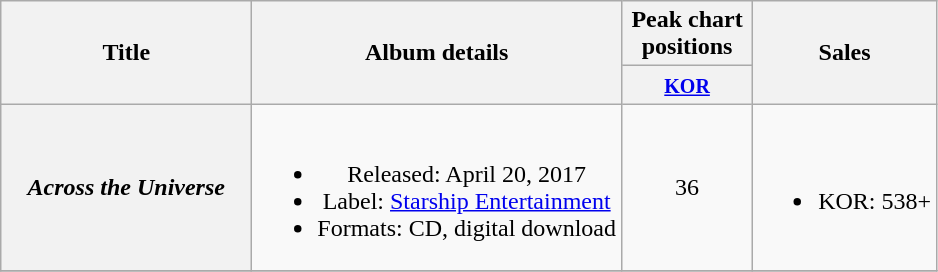<table class="wikitable plainrowheaders" style="text-align:center;">
<tr>
<th scope="col" rowspan="2" style="width:10em;">Title</th>
<th scope="col" rowspan="2">Album details</th>
<th scope="col" colspan="1" style="width:5em;">Peak chart positions</th>
<th scope="col" rowspan="2">Sales</th>
</tr>
<tr>
<th><small><a href='#'>KOR</a></small><br></th>
</tr>
<tr>
<th scope="row"><em>Across the Universe</em></th>
<td><br><ul><li>Released: April 20, 2017</li><li>Label: <a href='#'>Starship Entertainment</a></li><li>Formats: CD, digital download</li></ul></td>
<td>36</td>
<td><br><ul><li>KOR: 538+</li></ul></td>
</tr>
<tr>
</tr>
</table>
